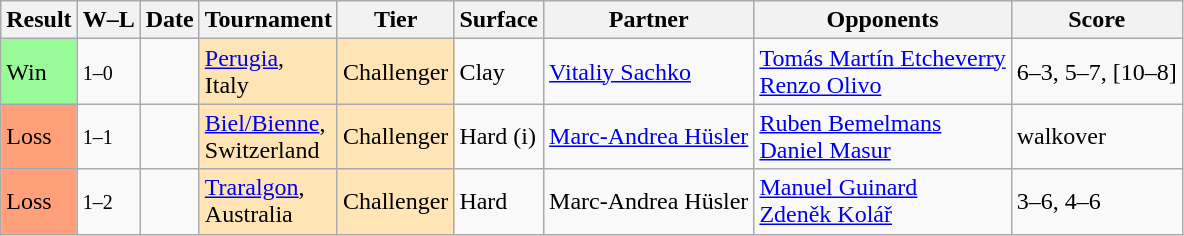<table class="sortable wikitable">
<tr>
<th>Result</th>
<th class="unsortable">W–L</th>
<th>Date</th>
<th>Tournament</th>
<th>Tier</th>
<th>Surface</th>
<th>Partner</th>
<th>Opponents</th>
<th class="unsortable">Score</th>
</tr>
<tr>
<td bgcolor=98fb98>Win</td>
<td><small>1–0</small></td>
<td><a href='#'></a></td>
<td bgcolor="moccasin"><a href='#'>Perugia</a>, <br> Italy</td>
<td bgcolor="moccasin">Challenger</td>
<td>Clay</td>
<td> <a href='#'>Vitaliy Sachko</a></td>
<td> <a href='#'>Tomás Martín Etcheverry</a><br> <a href='#'>Renzo Olivo</a></td>
<td>6–3, 5–7, [10–8]</td>
</tr>
<tr>
<td bgcolor=FFA07A>Loss</td>
<td><small>1–1</small></td>
<td><a href='#'></a></td>
<td bgcolor="moccasin"><a href='#'>Biel/Bienne</a>, <br> Switzerland</td>
<td bgcolor="moccasin">Challenger</td>
<td>Hard (i)</td>
<td> <a href='#'>Marc-Andrea Hüsler</a></td>
<td> <a href='#'>Ruben Bemelmans</a><br> <a href='#'>Daniel Masur</a></td>
<td>walkover</td>
</tr>
<tr>
<td bgcolor=FFA07A>Loss</td>
<td><small>1–2</small></td>
<td><a href='#'></a></td>
<td bgcolor="moccasin"><a href='#'>Traralgon</a>, <br> Australia</td>
<td bgcolor="moccasin">Challenger</td>
<td>Hard</td>
<td> Marc-Andrea Hüsler</td>
<td> <a href='#'>Manuel Guinard</a><br> <a href='#'>Zdeněk Kolář</a></td>
<td>3–6, 4–6</td>
</tr>
</table>
